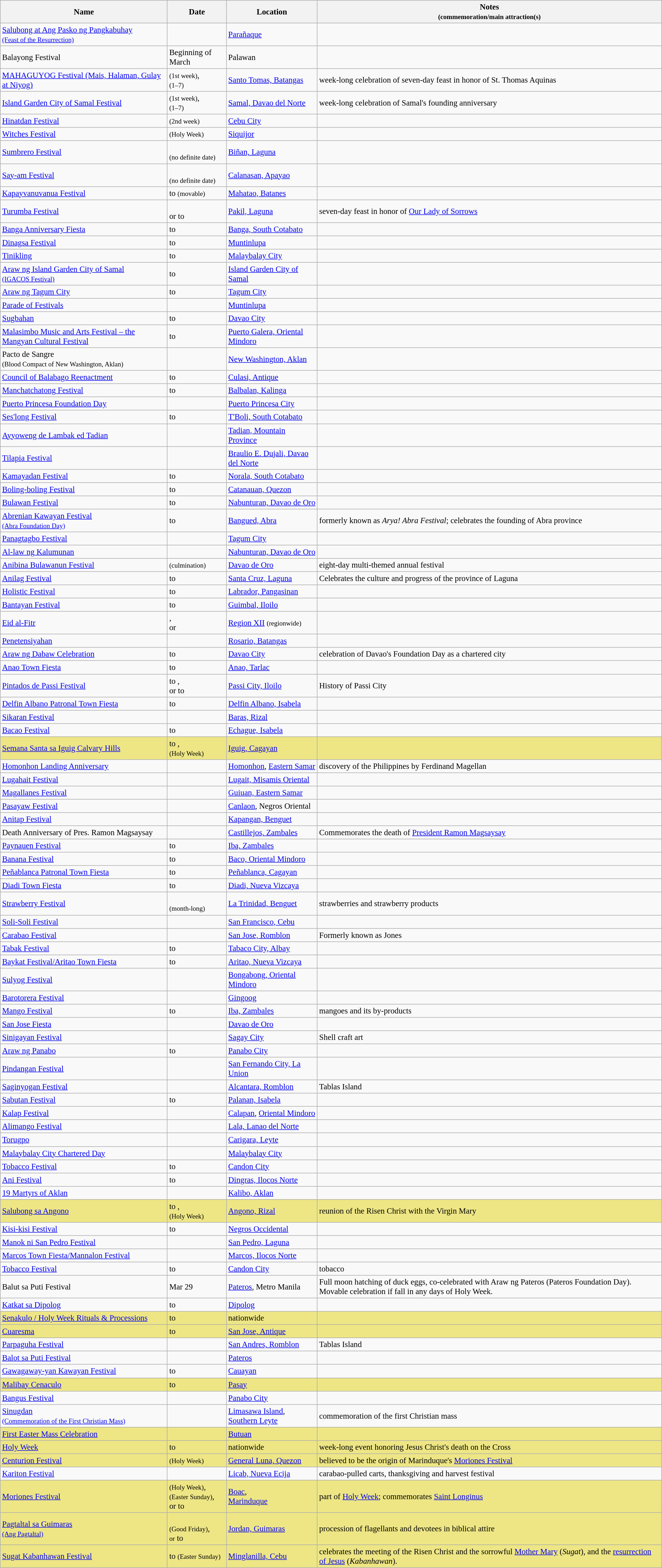<table class="wikitable sortable" style="font-size:95%;">
<tr>
<th>Name</th>
<th>Date</th>
<th>Location</th>
<th class="unsortable">Notes<br><small>(commemoration/main attraction(s)</small></th>
</tr>
<tr>
<td><a href='#'>Salubong at Ang Pasko ng Pangkabuhay<br><small>(Feast of the Resurrection)</small></a></td>
<td></td>
<td><a href='#'>Parañaque</a></td>
<td></td>
</tr>
<tr>
<td>Balayong Festival</td>
<td>Beginning of March</td>
<td>Palawan</td>
<td></td>
</tr>
<tr>
<td><a href='#'>MAHAGUYOG Festival (Mais, Halaman, Gulay at Niyog)</a></td>
<td> <small>(1st week)</small>,<br><small>(1–7)</small></td>
<td><a href='#'>Santo Tomas, Batangas</a></td>
<td>week-long celebration of seven-day feast in honor of St. Thomas Aquinas</td>
</tr>
<tr>
<td><a href='#'>Island Garden City of Samal Festival</a></td>
<td> <small>(1st week)</small>,<br><small>(1–7)</small></td>
<td><a href='#'>Samal, Davao del Norte</a></td>
<td>week-long celebration of Samal's founding anniversary</td>
</tr>
<tr>
<td><a href='#'>Hinatdan Festival</a></td>
<td> <small>(2nd week)</small></td>
<td><a href='#'>Cebu City</a></td>
<td></td>
</tr>
<tr>
<td><a href='#'>Witches Festival</a></td>
<td> <small>(Holy Week)</small></td>
<td><a href='#'>Siquijor</a></td>
<td></td>
</tr>
<tr>
<td><a href='#'>Sumbrero Festival</a></td>
<td><br><small>(no definite date)</small></td>
<td><a href='#'>Biñan, Laguna</a></td>
<td></td>
</tr>
<tr>
<td><a href='#'>Say-am Festival</a></td>
<td><br><small>(no definite date)</small></td>
<td><a href='#'>Calanasan, Apayao</a></td>
<td></td>
</tr>
<tr>
<td><a href='#'>Kapayvanuvanua Festival</a></td>
<td> to  <small>(movable)</small></td>
<td><a href='#'>Mahatao, Batanes</a></td>
<td></td>
</tr>
<tr>
<td><a href='#'>Turumba Festival</a></td>
<td><br>or  to </td>
<td><a href='#'>Pakil, Laguna</a></td>
<td>seven-day feast in honor of <a href='#'>Our Lady of Sorrows</a></td>
</tr>
<tr>
<td><a href='#'>Banga Anniversary Fiesta</a></td>
<td> to </td>
<td><a href='#'>Banga, South Cotabato</a></td>
<td></td>
</tr>
<tr>
<td><a href='#'>Dinagsa Festival</a></td>
<td> to </td>
<td><a href='#'>Muntinlupa</a></td>
<td></td>
</tr>
<tr>
<td><a href='#'>Tinikling</a></td>
<td> to </td>
<td><a href='#'>Malaybalay City</a></td>
<td></td>
</tr>
<tr>
<td><a href='#'>Araw ng Island Garden City of Samal<br><small>(IGACOS Festival)</small></a></td>
<td> to </td>
<td><a href='#'>Island Garden City of Samal</a></td>
<td></td>
</tr>
<tr>
<td><a href='#'>Araw ng Tagum City</a></td>
<td> to </td>
<td><a href='#'>Tagum City</a></td>
<td></td>
</tr>
<tr>
<td><a href='#'>Parade of Festivals</a></td>
<td></td>
<td><a href='#'>Muntinlupa</a></td>
<td></td>
</tr>
<tr>
<td><a href='#'>Sugbahan</a></td>
<td> to </td>
<td><a href='#'>Davao City</a></td>
<td></td>
</tr>
<tr>
<td><a href='#'>Malasimbo Music and Arts Festival – the Mangyan Cultural Festival</a></td>
<td> to </td>
<td><a href='#'>Puerto Galera, Oriental Mindoro</a></td>
<td></td>
</tr>
<tr>
<td>Pacto de Sangre<br><small>(Blood Compact of New Washington, Aklan)</small></td>
<td></td>
<td><a href='#'>New Washington, Aklan</a></td>
<td></td>
</tr>
<tr>
<td><a href='#'>Council of Balabago Reenactment</a></td>
<td> to </td>
<td><a href='#'>Culasi, Antique</a></td>
<td></td>
</tr>
<tr>
<td><a href='#'>Manchatchatong Festival</a></td>
<td> to </td>
<td><a href='#'>Balbalan, Kalinga</a></td>
<td></td>
</tr>
<tr>
<td><a href='#'>Puerto Princesa Foundation Day</a></td>
<td></td>
<td><a href='#'>Puerto Princesa City</a></td>
<td></td>
</tr>
<tr>
<td><a href='#'>Ses'long Festival</a></td>
<td> to </td>
<td><a href='#'>T'Boli, South Cotabato</a></td>
<td></td>
</tr>
<tr>
<td><a href='#'>Ayyoweng de Lambak ed Tadian</a></td>
<td></td>
<td><a href='#'>Tadian, Mountain Province</a></td>
<td></td>
</tr>
<tr>
<td><a href='#'>Tilapia Festival</a></td>
<td></td>
<td><a href='#'>Braulio E. Dujali, Davao del Norte</a></td>
<td></td>
</tr>
<tr>
<td><a href='#'>Kamayadan Festival</a></td>
<td> to </td>
<td><a href='#'>Norala, South Cotabato</a></td>
<td></td>
</tr>
<tr>
<td><a href='#'>Boling-boling Festival</a></td>
<td> to </td>
<td><a href='#'>Catanauan, Quezon</a></td>
<td></td>
</tr>
<tr>
<td><a href='#'>Bulawan Festival</a></td>
<td> to </td>
<td><a href='#'>Nabunturan, Davao de Oro</a></td>
<td></td>
</tr>
<tr>
<td><a href='#'>Abrenian Kawayan Festival<br><small>(Abra Foundation Day)</small></a></td>
<td> to </td>
<td><a href='#'>Bangued, Abra</a></td>
<td>formerly known as <em>Arya! Abra Festival</em>; celebrates the founding of Abra province</td>
</tr>
<tr>
<td><a href='#'>Panagtagbo Festival</a></td>
<td></td>
<td><a href='#'>Tagum City</a></td>
<td></td>
</tr>
<tr>
<td><a href='#'>Al-law ng Kalumunan</a></td>
<td></td>
<td><a href='#'>Nabunturan, Davao de Oro</a></td>
<td></td>
</tr>
<tr>
<td><a href='#'>Anibina Bulawanun Festival</a></td>
<td> <small>(culmination)</small></td>
<td><a href='#'>Davao de Oro</a></td>
<td>eight-day multi-themed annual festival</td>
</tr>
<tr>
<td><a href='#'>Anilag Festival</a></td>
<td> to </td>
<td><a href='#'>Santa Cruz, Laguna</a></td>
<td>Celebrates the culture and progress of the province of Laguna</td>
</tr>
<tr>
<td><a href='#'>Holistic Festival</a></td>
<td> to </td>
<td><a href='#'>Labrador, Pangasinan</a></td>
<td></td>
</tr>
<tr>
<td><a href='#'>Bantayan Festival</a></td>
<td> to </td>
<td><a href='#'>Guimbal, Iloilo</a></td>
<td></td>
</tr>
<tr>
<td><a href='#'>Eid al-Fitr</a></td>
<td>,<br>or </td>
<td><a href='#'>Region XII</a> <small>(regionwide)</small></td>
<td></td>
</tr>
<tr>
<td><a href='#'>Penetensiyahan</a></td>
<td></td>
<td><a href='#'>Rosario, Batangas</a></td>
<td></td>
</tr>
<tr>
<td><a href='#'>Araw ng Dabaw Celebration</a></td>
<td> to </td>
<td><a href='#'>Davao City</a></td>
<td>celebration of Davao's Foundation Day as a chartered city</td>
</tr>
<tr>
<td><a href='#'>Anao Town Fiesta</a></td>
<td> to </td>
<td><a href='#'>Anao, Tarlac</a></td>
<td></td>
</tr>
<tr>
<td><a href='#'>Pintados de Passi Festival</a></td>
<td> to ,<br>or  to </td>
<td><a href='#'>Passi City, Iloilo</a></td>
<td>History of Passi City</td>
</tr>
<tr>
<td><a href='#'>Delfin Albano Patronal Town Fiesta</a></td>
<td> to </td>
<td><a href='#'>Delfin Albano, Isabela</a></td>
<td></td>
</tr>
<tr>
<td><a href='#'>Sikaran Festival</a></td>
<td></td>
<td><a href='#'>Baras, Rizal</a></td>
<td></td>
</tr>
<tr>
<td><a href='#'>Bacao Festival</a></td>
<td> to </td>
<td><a href='#'>Echague, Isabela</a></td>
<td></td>
</tr>
<tr style="background:#EEE685;">
<td><a href='#'>Semana Santa sa Iguig Calvary Hills</a></td>
<td> to ,<br><small>(Holy Week)</small></td>
<td><a href='#'>Iguig, Cagayan</a></td>
<td></td>
</tr>
<tr>
<td><a href='#'>Homonhon Landing Anniversary</a></td>
<td></td>
<td><a href='#'>Homonhon</a>, <a href='#'>Eastern Samar</a></td>
<td>discovery of the Philippines by Ferdinand Magellan</td>
</tr>
<tr>
<td><a href='#'>Lugahait Festival</a></td>
<td></td>
<td><a href='#'>Lugait, Misamis Oriental</a></td>
<td></td>
</tr>
<tr>
<td><a href='#'>Magallanes Festival</a></td>
<td></td>
<td><a href='#'>Guiuan, Eastern Samar</a></td>
<td></td>
</tr>
<tr>
<td><a href='#'>Pasayaw Festival</a></td>
<td></td>
<td><a href='#'>Canlaon</a>, Negros Oriental</td>
<td></td>
</tr>
<tr>
<td><a href='#'>Anitap Festival</a></td>
<td></td>
<td><a href='#'>Kapangan, Benguet</a></td>
<td></td>
</tr>
<tr>
<td>Death Anniversary of Pres. Ramon Magsaysay</td>
<td></td>
<td><a href='#'>Castillejos, Zambales</a></td>
<td>Commemorates the death of <a href='#'>President Ramon Magsaysay</a></td>
</tr>
<tr>
<td><a href='#'>Paynauen Festival</a></td>
<td> to </td>
<td><a href='#'>Iba, Zambales</a></td>
<td></td>
</tr>
<tr>
<td><a href='#'>Banana Festival</a></td>
<td> to </td>
<td><a href='#'>Baco, Oriental Mindoro</a></td>
<td></td>
</tr>
<tr>
<td><a href='#'>Peñablanca Patronal Town Fiesta</a></td>
<td> to </td>
<td><a href='#'>Peñablanca, Cagayan</a></td>
<td></td>
</tr>
<tr>
<td><a href='#'>Diadi Town Fiesta</a></td>
<td> to </td>
<td><a href='#'>Diadi, Nueva Vizcaya</a></td>
<td></td>
</tr>
<tr>
<td><a href='#'>Strawberry Festival</a></td>
<td><br><small>(month-long)</small></td>
<td><a href='#'>La Trinidad, Benguet</a></td>
<td>strawberries and strawberry products</td>
</tr>
<tr>
<td><a href='#'>Soli-Soli Festival</a></td>
<td></td>
<td><a href='#'>San Francisco, Cebu</a></td>
<td></td>
</tr>
<tr>
<td><a href='#'>Carabao Festival</a></td>
<td></td>
<td><a href='#'>San Jose, Romblon</a></td>
<td>Formerly known as Jones</td>
</tr>
<tr>
<td><a href='#'>Tabak Festival</a></td>
<td> to </td>
<td><a href='#'>Tabaco City, Albay</a></td>
<td></td>
</tr>
<tr>
<td><a href='#'>Baykat Festival/Aritao Town Fiesta</a></td>
<td> to </td>
<td><a href='#'>Aritao, Nueva Vizcaya</a></td>
<td></td>
</tr>
<tr>
<td><a href='#'>Sulyog Festival</a></td>
<td></td>
<td><a href='#'>Bongabong, Oriental Mindoro</a></td>
<td></td>
</tr>
<tr>
<td><a href='#'>Barotorera Festival</a></td>
<td></td>
<td><a href='#'>Gingoog</a></td>
<td></td>
</tr>
<tr>
<td><a href='#'>Mango Festival</a></td>
<td> to </td>
<td><a href='#'>Iba, Zambales</a></td>
<td>mangoes and its by-products</td>
</tr>
<tr>
<td><a href='#'>San Jose Fiesta</a></td>
<td></td>
<td><a href='#'>Davao de Oro</a></td>
<td></td>
</tr>
<tr>
<td><a href='#'>Sinigayan Festival</a></td>
<td></td>
<td><a href='#'>Sagay City</a></td>
<td>Shell craft art</td>
</tr>
<tr>
<td><a href='#'>Araw ng Panabo</a></td>
<td> to </td>
<td><a href='#'>Panabo City</a></td>
<td></td>
</tr>
<tr>
<td><a href='#'>Pindangan Festival</a></td>
<td></td>
<td><a href='#'>San Fernando City, La Union</a></td>
<td></td>
</tr>
<tr>
<td><a href='#'>Saginyogan Festival</a></td>
<td></td>
<td><a href='#'>Alcantara, Romblon</a></td>
<td>Tablas Island</td>
</tr>
<tr>
<td><a href='#'>Sabutan Festival</a></td>
<td> to </td>
<td><a href='#'>Palanan, Isabela</a></td>
<td></td>
</tr>
<tr>
<td><a href='#'>Kalap Festival</a></td>
<td></td>
<td><a href='#'>Calapan</a>, <a href='#'>Oriental Mindoro</a></td>
<td></td>
</tr>
<tr>
<td><a href='#'>Alimango Festival</a></td>
<td></td>
<td><a href='#'>Lala, Lanao del Norte</a></td>
<td></td>
</tr>
<tr>
<td><a href='#'>Torugpo</a></td>
<td></td>
<td><a href='#'>Carigara, Leyte</a></td>
<td></td>
</tr>
<tr>
<td><a href='#'>Malaybalay City Chartered Day</a></td>
<td></td>
<td><a href='#'>Malaybalay City</a></td>
<td></td>
</tr>
<tr>
<td><a href='#'>Tobacco Festival</a></td>
<td> to </td>
<td><a href='#'>Candon City</a></td>
<td></td>
</tr>
<tr>
<td><a href='#'>Ani Festival</a></td>
<td> to </td>
<td><a href='#'>Dingras, Ilocos Norte</a></td>
<td></td>
</tr>
<tr>
<td><a href='#'>19 Martyrs of Aklan</a></td>
<td></td>
<td><a href='#'>Kalibo, Aklan</a></td>
<td></td>
</tr>
<tr style="background:#EEE685;">
<td><a href='#'>Salubong sa Angono</a></td>
<td> to ,<br><small>(Holy Week)</small></td>
<td><a href='#'>Angono, Rizal</a></td>
<td>reunion of the Risen Christ with the Virgin Mary</td>
</tr>
<tr>
<td><a href='#'>Kisi-kisi Festival</a></td>
<td> to </td>
<td><a href='#'>Negros Occidental</a></td>
<td></td>
</tr>
<tr>
<td><a href='#'>Manok ni San Pedro Festival</a></td>
<td></td>
<td><a href='#'>San Pedro, Laguna</a></td>
<td></td>
</tr>
<tr>
<td><a href='#'>Marcos Town Fiesta/Mannalon Festival</a></td>
<td></td>
<td><a href='#'>Marcos, Ilocos Norte</a></td>
<td></td>
</tr>
<tr>
<td><a href='#'>Tobacco Festival</a></td>
<td> to </td>
<td><a href='#'>Candon City</a></td>
<td>tobacco</td>
</tr>
<tr>
<td>Balut sa Puti Festival</td>
<td>Mar 29</td>
<td><a href='#'>Pateros</a>, Metro Manila</td>
<td>Full moon hatching of duck eggs, co-celebrated with Araw ng Pateros (Pateros Foundation Day). Movable celebration if fall in any days of Holy Week.</td>
</tr>
<tr>
<td><a href='#'>Katkat sa Dipolog</a></td>
<td> to </td>
<td><a href='#'>Dipolog</a></td>
<td></td>
</tr>
<tr style="background:#EEE685;">
<td><a href='#'>Senakulo / Holy Week Rituals & Processions</a></td>
<td> to </td>
<td>nationwide</td>
<td></td>
</tr>
<tr style="background:#EEE685;">
<td><a href='#'>Cuaresma</a></td>
<td> to </td>
<td><a href='#'>San Jose, Antique</a></td>
<td></td>
</tr>
<tr>
<td><a href='#'>Parpaguha Festival</a></td>
<td></td>
<td><a href='#'>San Andres, Romblon</a></td>
<td>Tablas Island</td>
</tr>
<tr>
<td><a href='#'>Balot sa Puti Festival</a></td>
<td></td>
<td><a href='#'>Pateros</a></td>
<td></td>
</tr>
<tr>
<td><a href='#'>Gawagaway-yan Kawayan Festival</a></td>
<td> to </td>
<td><a href='#'>Cauayan</a></td>
<td></td>
</tr>
<tr style="background:#EEE685;">
<td><a href='#'>Malibay Cenaculo</a></td>
<td> to </td>
<td><a href='#'>Pasay</a></td>
<td></td>
</tr>
<tr>
<td><a href='#'>Bangus Festival</a></td>
<td></td>
<td><a href='#'>Panabo City</a></td>
<td></td>
</tr>
<tr>
<td><a href='#'>Sinugdan<br><small>(Commemoration of the First Christian Mass)</small></a></td>
<td></td>
<td><a href='#'>Limasawa Island</a>, <a href='#'>Southern Leyte</a></td>
<td>commemoration of the first Christian mass</td>
</tr>
<tr style="background:#EEE685;">
<td><a href='#'>First Easter Mass Celebration</a></td>
<td></td>
<td><a href='#'>Butuan</a></td>
<td></td>
</tr>
<tr style="background:#EEE685;">
<td><a href='#'>Holy Week</a></td>
<td> to </td>
<td>nationwide</td>
<td>week-long event honoring Jesus Christ's death on the Cross</td>
</tr>
<tr style="background:#EEE685;">
<td><a href='#'>Centurion Festival</a></td>
<td> <small>(Holy Week)</small></td>
<td><a href='#'>General Luna, Quezon</a></td>
<td>believed to be the origin of Marinduque's <a href='#'>Moriones Festival</a></td>
</tr>
<tr>
<td><a href='#'>Kariton Festival</a></td>
<td></td>
<td><a href='#'>Licab, Nueva Ecija</a></td>
<td>carabao-pulled carts, thanksgiving and harvest festival</td>
</tr>
<tr style="background:#EEE685;">
<td><a href='#'>Moriones Festival</a></td>
<td> <small>(Holy Week)</small>,<br><small>(Easter Sunday)</small>,<br>or  to </td>
<td><a href='#'>Boac</a>,<br><a href='#'>Marinduque</a></td>
<td>part of <a href='#'>Holy Week</a>; commemorates <a href='#'>Saint Longinus</a></td>
</tr>
<tr style="background:#EEE685;">
<td><a href='#'>Pagtaltal sa Guimaras<br><small>(Ang Pagtaltal)</small></a></td>
<td><br><small>(Good Friday)</small>,<br> <small>or</small>  to </td>
<td><a href='#'>Jordan, Guimaras</a></td>
<td>procession of flagellants and devotees in biblical attire</td>
</tr>
<tr style="background:#EEE685;">
<td><a href='#'>Sugat Kabanhawan Festival</a></td>
<td> to  <small>(Easter Sunday)</small></td>
<td><a href='#'>Minglanilla, Cebu</a></td>
<td>celebrates the meeting of the Risen Christ and the sorrowful <a href='#'>Mother Mary</a> (<em>Sugat</em>), and the <a href='#'>resurrection of Jesus</a> (<em>Kabanhawan</em>).</td>
</tr>
</table>
